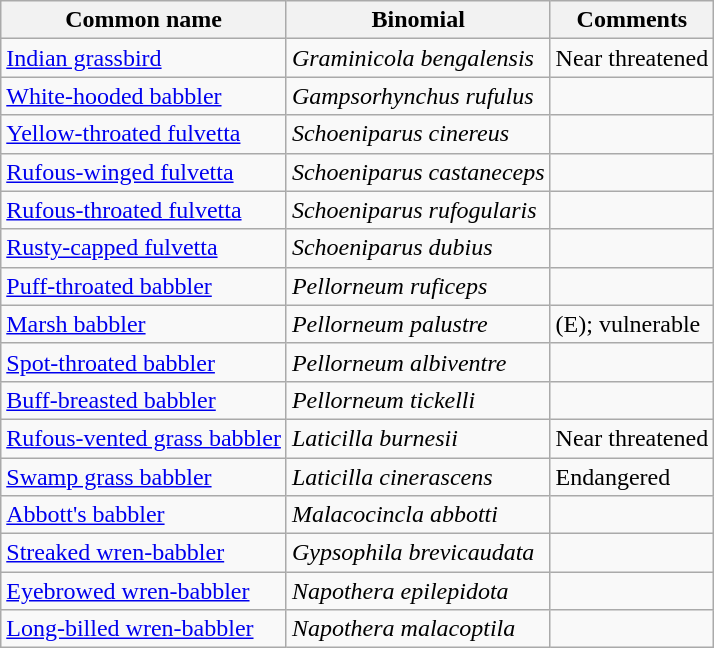<table class="wikitable">
<tr>
<th>Common name</th>
<th>Binomial</th>
<th>Comments</th>
</tr>
<tr>
<td><a href='#'>Indian grassbird</a></td>
<td><em>Graminicola bengalensis</em></td>
<td>Near threatened</td>
</tr>
<tr>
<td><a href='#'>White-hooded babbler</a></td>
<td><em>Gampsorhynchus rufulus</em></td>
<td></td>
</tr>
<tr>
<td><a href='#'>Yellow-throated fulvetta</a></td>
<td><em>Schoeniparus cinereus</em></td>
<td></td>
</tr>
<tr>
<td><a href='#'>Rufous-winged fulvetta</a></td>
<td><em>Schoeniparus castaneceps</em></td>
<td></td>
</tr>
<tr>
<td><a href='#'>Rufous-throated fulvetta</a></td>
<td><em>Schoeniparus rufogularis</em></td>
<td></td>
</tr>
<tr>
<td><a href='#'>Rusty-capped fulvetta</a></td>
<td><em>Schoeniparus dubius</em></td>
<td></td>
</tr>
<tr>
<td><a href='#'>Puff-throated babbler</a></td>
<td><em>Pellorneum ruficeps</em></td>
<td></td>
</tr>
<tr>
<td><a href='#'>Marsh babbler</a></td>
<td><em>Pellorneum palustre</em></td>
<td>(E); vulnerable</td>
</tr>
<tr>
<td><a href='#'>Spot-throated babbler</a></td>
<td><em>Pellorneum albiventre</em></td>
<td></td>
</tr>
<tr>
<td><a href='#'>Buff-breasted babbler</a></td>
<td><em>Pellorneum tickelli</em></td>
<td></td>
</tr>
<tr>
<td><a href='#'>Rufous-vented grass babbler</a></td>
<td><em>Laticilla burnesii</em></td>
<td>Near threatened</td>
</tr>
<tr>
<td><a href='#'>Swamp grass babbler</a></td>
<td><em>Laticilla cinerascens</em></td>
<td>Endangered</td>
</tr>
<tr>
<td><a href='#'>Abbott's babbler</a></td>
<td><em>Malacocincla abbotti</em></td>
<td></td>
</tr>
<tr>
<td><a href='#'>Streaked wren-babbler</a></td>
<td><em>Gypsophila brevicaudata</em></td>
<td></td>
</tr>
<tr>
<td><a href='#'>Eyebrowed wren-babbler</a></td>
<td><em>Napothera epilepidota</em></td>
<td></td>
</tr>
<tr>
<td><a href='#'>Long-billed wren-babbler</a></td>
<td><em>Napothera malacoptila</em></td>
<td></td>
</tr>
</table>
